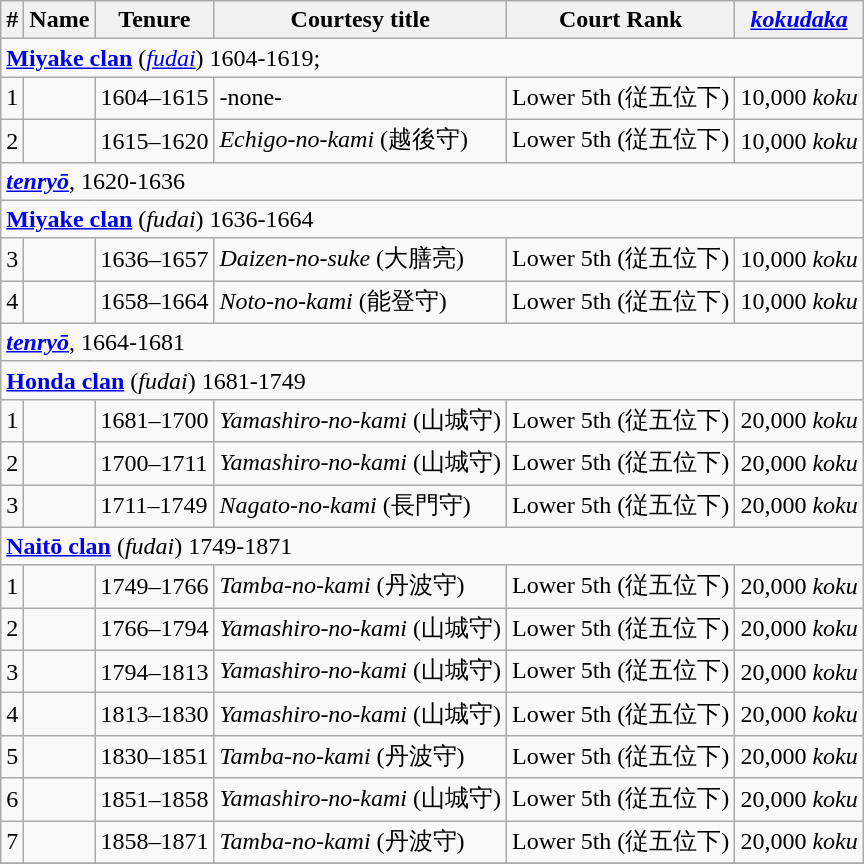<table class=wikitable>
<tr>
<th>#</th>
<th>Name</th>
<th>Tenure</th>
<th>Courtesy title</th>
<th>Court Rank</th>
<th><em><a href='#'>kokudaka</a></em></th>
</tr>
<tr>
<td colspan=6> <strong><a href='#'>Miyake clan</a></strong> (<em><a href='#'>fudai</a></em>) 1604-1619;</td>
</tr>
<tr>
<td>1</td>
<td></td>
<td>1604–1615</td>
<td>-none-</td>
<td>Lower 5th (従五位下)</td>
<td>10,000 <em>koku</em></td>
</tr>
<tr>
<td>2</td>
<td></td>
<td>1615–1620</td>
<td><em>Echigo-no-kami</em> (越後守)</td>
<td>Lower 5th (従五位下)</td>
<td>10,000 <em>koku</em></td>
</tr>
<tr>
<td colspan=6> <strong><em><a href='#'>tenryō</a></em></strong>, 1620-1636</td>
</tr>
<tr>
<td colspan=6> <strong><a href='#'>Miyake clan</a></strong> (<em>fudai</em>) 1636-1664</td>
</tr>
<tr>
<td>3</td>
<td></td>
<td>1636–1657</td>
<td><em>Daizen-no-suke</em> (大膳亮)</td>
<td>Lower 5th (従五位下)</td>
<td>10,000 <em>koku</em></td>
</tr>
<tr>
<td>4</td>
<td></td>
<td>1658–1664</td>
<td><em>Noto-no-kami</em> (能登守)</td>
<td>Lower 5th (従五位下)</td>
<td>10,000 <em>koku</em></td>
</tr>
<tr>
<td colspan=6> <strong><em><a href='#'>tenryō</a></em></strong>, 1664-1681</td>
</tr>
<tr>
<td colspan=6> <strong><a href='#'>Honda clan</a></strong> (<em>fudai</em>) 1681-1749</td>
</tr>
<tr>
<td>1</td>
<td></td>
<td>1681–1700</td>
<td><em>Yamashiro-no-kami</em> (山城守)</td>
<td>Lower 5th (従五位下)</td>
<td>20,000 <em>koku</em></td>
</tr>
<tr>
<td>2</td>
<td></td>
<td>1700–1711</td>
<td><em>Yamashiro-no-kami</em> (山城守)</td>
<td>Lower 5th (従五位下)</td>
<td>20,000 <em>koku</em></td>
</tr>
<tr>
<td>3</td>
<td></td>
<td>1711–1749</td>
<td><em>Nagato-no-kami</em> (長門守)</td>
<td>Lower 5th (従五位下)</td>
<td>20,000 <em>koku</em></td>
</tr>
<tr>
<td colspan=6> <strong><a href='#'>Naitō clan</a></strong> (<em>fudai</em>) 1749-1871</td>
</tr>
<tr>
<td>1</td>
<td></td>
<td>1749–1766</td>
<td><em>Tamba-no-kami</em> (丹波守)</td>
<td>Lower 5th (従五位下)</td>
<td>20,000 <em>koku</em></td>
</tr>
<tr>
<td>2</td>
<td></td>
<td>1766–1794</td>
<td><em>Yamashiro-no-kami</em> (山城守)</td>
<td>Lower 5th (従五位下)</td>
<td>20,000 <em>koku</em></td>
</tr>
<tr>
<td>3</td>
<td></td>
<td>1794–1813</td>
<td><em>Yamashiro-no-kami</em> (山城守)</td>
<td>Lower 5th (従五位下)</td>
<td>20,000 <em>koku</em></td>
</tr>
<tr>
<td>4</td>
<td></td>
<td>1813–1830</td>
<td><em>Yamashiro-no-kami</em> (山城守)</td>
<td>Lower 5th (従五位下)</td>
<td>20,000 <em>koku</em></td>
</tr>
<tr>
<td>5</td>
<td></td>
<td>1830–1851</td>
<td><em>Tamba-no-kami</em> (丹波守)</td>
<td>Lower 5th (従五位下)</td>
<td>20,000 <em>koku</em></td>
</tr>
<tr>
<td>6</td>
<td></td>
<td>1851–1858</td>
<td><em>Yamashiro-no-kami</em> (山城守)</td>
<td>Lower 5th (従五位下)</td>
<td>20,000 <em>koku</em></td>
</tr>
<tr>
<td>7</td>
<td></td>
<td>1858–1871</td>
<td><em>Tamba-no-kami</em> (丹波守)</td>
<td>Lower 5th (従五位下)</td>
<td>20,000 <em>koku</em></td>
</tr>
<tr>
</tr>
</table>
